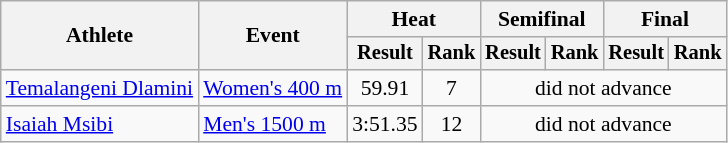<table class=wikitable style="font-size:90%">
<tr>
<th scope="col" rowspan="2">Athlete</th>
<th scope="col" rowspan="2">Event</th>
<th scope="col" colspan="2">Heat</th>
<th scope="col" colspan="2">Semifinal</th>
<th scope="col" colspan="2">Final</th>
</tr>
<tr style="font-size:95%">
<th>Result</th>
<th>Rank</th>
<th>Result</th>
<th>Rank</th>
<th>Result</th>
<th>Rank</th>
</tr>
<tr align=center>
<td align=left><a href='#'>Temalangeni Dlamini</a></td>
<td align=left><a href='#'>Women's 400 m</a></td>
<td>59.91</td>
<td>7</td>
<td colspan=4>did not advance</td>
</tr>
<tr align=center>
<td align=left><a href='#'>Isaiah Msibi</a></td>
<td align=left><a href='#'>Men's 1500 m</a></td>
<td>3:51.35</td>
<td>12</td>
<td colspan=4>did not advance</td>
</tr>
</table>
